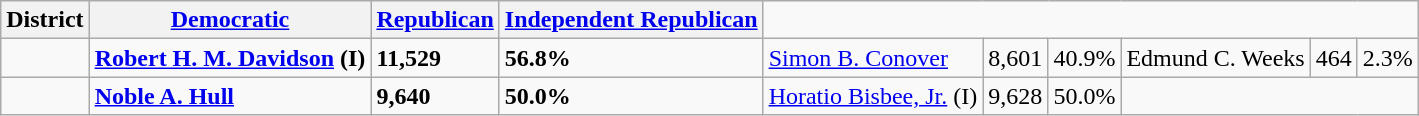<table class=wikitable>
<tr>
<th>District</th>
<th><a href='#'>Democratic</a></th>
<th><a href='#'>Republican</a></th>
<th><a href='#'>Independent Republican</a></th>
</tr>
<tr>
<td></td>
<td><strong><a href='#'>Robert H. M. Davidson</a> (I)</strong></td>
<td><strong>11,529</strong></td>
<td><strong>56.8%</strong></td>
<td><a href='#'>Simon B. Conover</a></td>
<td>8,601</td>
<td>40.9%</td>
<td>Edmund C. Weeks</td>
<td>464</td>
<td>2.3%</td>
</tr>
<tr>
<td></td>
<td><strong><a href='#'>Noble A. Hull</a></strong></td>
<td><strong>9,640</strong></td>
<td><strong>50.0%</strong></td>
<td><a href='#'>Horatio Bisbee, Jr.</a> (I)</td>
<td>9,628</td>
<td>50.0%</td>
<td colspan=3></td>
</tr>
</table>
